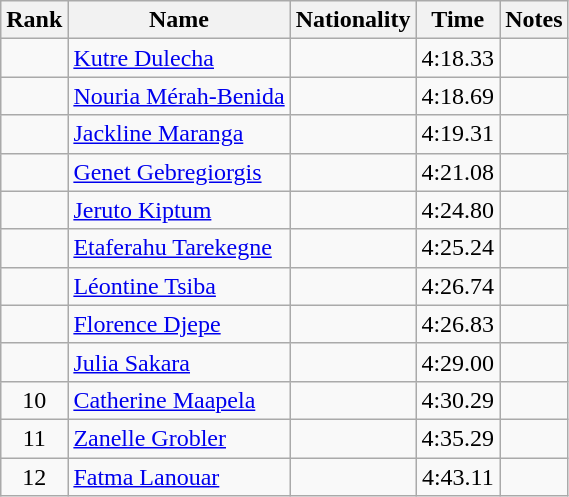<table class="wikitable sortable" style="text-align:center">
<tr>
<th>Rank</th>
<th>Name</th>
<th>Nationality</th>
<th>Time</th>
<th>Notes</th>
</tr>
<tr>
<td></td>
<td align=left><a href='#'>Kutre Dulecha</a></td>
<td align=left></td>
<td>4:18.33</td>
<td></td>
</tr>
<tr>
<td></td>
<td align=left><a href='#'>Nouria Mérah-Benida</a></td>
<td align=left></td>
<td>4:18.69</td>
<td></td>
</tr>
<tr>
<td></td>
<td align=left><a href='#'>Jackline Maranga</a></td>
<td align=left></td>
<td>4:19.31</td>
<td></td>
</tr>
<tr>
<td></td>
<td align=left><a href='#'>Genet Gebregiorgis</a></td>
<td align=left></td>
<td>4:21.08</td>
<td></td>
</tr>
<tr>
<td></td>
<td align=left><a href='#'>Jeruto Kiptum</a></td>
<td align=left></td>
<td>4:24.80</td>
<td></td>
</tr>
<tr>
<td></td>
<td align=left><a href='#'>Etaferahu Tarekegne</a></td>
<td align=left></td>
<td>4:25.24</td>
<td></td>
</tr>
<tr>
<td></td>
<td align=left><a href='#'>Léontine Tsiba</a></td>
<td align=left></td>
<td>4:26.74</td>
<td></td>
</tr>
<tr>
<td></td>
<td align=left><a href='#'>Florence Djepe</a></td>
<td align=left></td>
<td>4:26.83</td>
<td></td>
</tr>
<tr>
<td></td>
<td align=left><a href='#'>Julia Sakara</a></td>
<td align=left></td>
<td>4:29.00</td>
<td></td>
</tr>
<tr>
<td>10</td>
<td align=left><a href='#'>Catherine Maapela</a></td>
<td align=left></td>
<td>4:30.29</td>
<td></td>
</tr>
<tr>
<td>11</td>
<td align=left><a href='#'>Zanelle Grobler</a></td>
<td align=left></td>
<td>4:35.29</td>
<td></td>
</tr>
<tr>
<td>12</td>
<td align=left><a href='#'>Fatma Lanouar</a></td>
<td align=left></td>
<td>4:43.11</td>
<td></td>
</tr>
</table>
